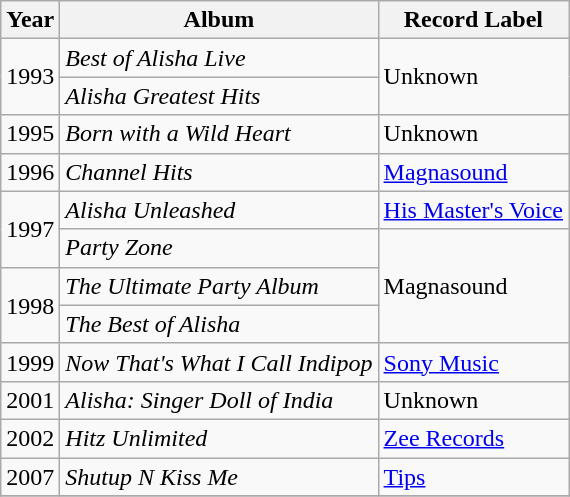<table class="wikitable sortable">
<tr>
<th>Year</th>
<th>Album</th>
<th>Record Label</th>
</tr>
<tr>
<td rowspan="2">1993</td>
<td style="text-align:left;"><em>Best of Alisha Live</em></td>
<td rowspan="2">Unknown</td>
</tr>
<tr>
<td style="text-align:left;"><em>Alisha Greatest Hits</em></td>
</tr>
<tr>
<td>1995</td>
<td style="text-align:left;"><em>Born with a Wild Heart</em></td>
<td>Unknown</td>
</tr>
<tr>
<td>1996</td>
<td style="text-align:left;"><em>Channel Hits</em></td>
<td><a href='#'>Magnasound</a></td>
</tr>
<tr>
<td rowspan="2">1997</td>
<td style="text-align:left;"><em>Alisha Unleashed</em></td>
<td><a href='#'>His Master's Voice</a></td>
</tr>
<tr>
<td style="text-align:left;"><em>Party Zone</em></td>
<td rowspan="3">Magnasound</td>
</tr>
<tr>
<td rowspan="2">1998</td>
<td style="text-align:left;"><em>The Ultimate Party Album</em></td>
</tr>
<tr>
<td style="text-align:left;"><em>The Best of Alisha</em></td>
</tr>
<tr>
<td>1999</td>
<td style="text-align:left;"><em>Now That's What I Call Indipop</em></td>
<td><a href='#'>Sony Music</a></td>
</tr>
<tr>
<td>2001</td>
<td style="text-align:left;"><em>Alisha: Singer Doll of India</em></td>
<td>Unknown</td>
</tr>
<tr>
<td>2002</td>
<td style="text-align:left;"><em>Hitz Unlimited</em></td>
<td><a href='#'>Zee Records</a></td>
</tr>
<tr>
<td>2007</td>
<td style="text-align:left;"><em>Shutup N Kiss Me</em></td>
<td><a href='#'>Tips</a></td>
</tr>
<tr>
</tr>
</table>
